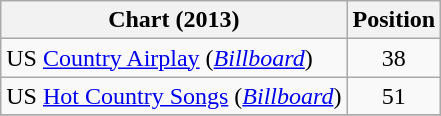<table class="wikitable sortable">
<tr>
<th scope="col">Chart (2013)</th>
<th scope="col">Position</th>
</tr>
<tr>
<td>US <a href='#'>Country Airplay</a> (<em><a href='#'>Billboard</a></em>)</td>
<td align="center">38</td>
</tr>
<tr>
<td>US <a href='#'>Hot Country Songs</a> (<em><a href='#'>Billboard</a></em>)</td>
<td align="center">51</td>
</tr>
<tr>
</tr>
</table>
